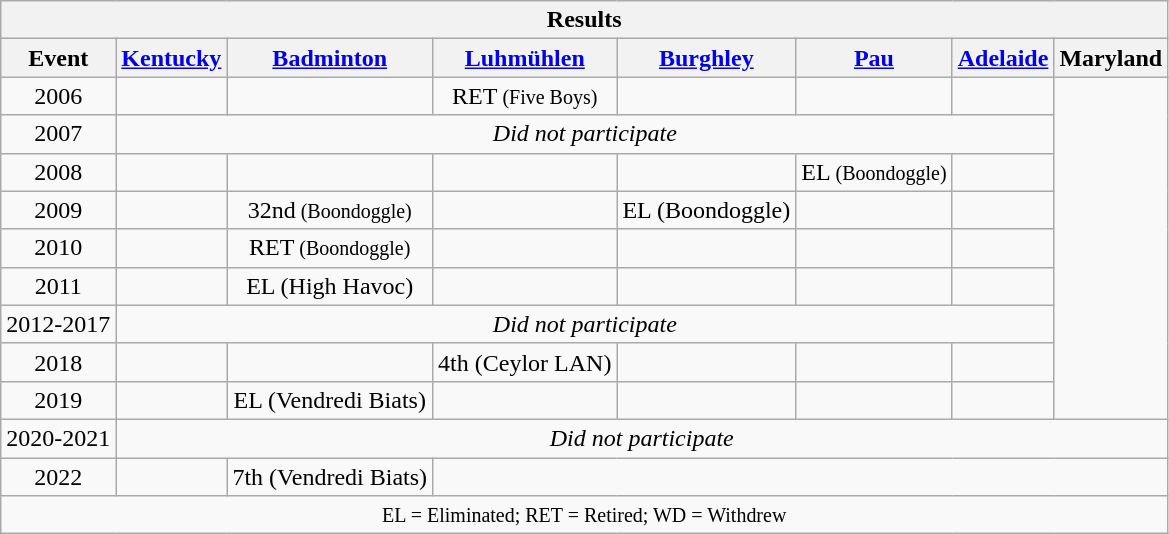<table class="wikitable" style="text-align:center">
<tr>
<th colspan=13 align=center><strong>Results</strong></th>
</tr>
<tr>
<th>Event</th>
<th><a href='#'>Kentucky</a></th>
<th><a href='#'>Badminton</a></th>
<th><a href='#'>Luhmühlen</a></th>
<th><a href='#'>Burghley</a></th>
<th><a href='#'>Pau</a></th>
<th><a href='#'>Adelaide</a></th>
<th>Maryland</th>
</tr>
<tr>
<td>2006</td>
<td></td>
<td></td>
<td>RET<small> (Five Boys)</small></td>
<td></td>
<td></td>
<td></td>
</tr>
<tr>
<td>2007</td>
<td colspan="6"><em>Did not participate</em></td>
</tr>
<tr>
<td>2008</td>
<td></td>
<td></td>
<td></td>
<td></td>
<td>EL<small> (Boondoggle)</small></td>
<td></td>
</tr>
<tr>
<td>2009</td>
<td></td>
<td>32nd<small> (Boondoggle)</small></td>
<td></td>
<td>EL (Boondoggle)</td>
<td></td>
<td></td>
</tr>
<tr>
<td>2010</td>
<td></td>
<td>RET<small> (Boondoggle)</small></td>
<td></td>
<td></td>
<td></td>
<td></td>
</tr>
<tr>
<td>2011</td>
<td></td>
<td>EL (High Havoc)</td>
<td></td>
<td></td>
<td></td>
<td></td>
</tr>
<tr>
<td>2012-2017</td>
<td colspan="6"><em>Did not participate</em></td>
</tr>
<tr>
<td>2018</td>
<td></td>
<td></td>
<td>4th (Ceylor LAN)</td>
<td></td>
<td></td>
<td></td>
</tr>
<tr>
<td>2019</td>
<td></td>
<td>EL (Vendredi Biats)</td>
<td></td>
<td></td>
<td></td>
<td></td>
</tr>
<tr>
<td>2020-2021</td>
<td colspan="7"><em>Did not participate</em></td>
</tr>
<tr>
<td>2022</td>
<td></td>
<td>7th (Vendredi Biats)</td>
</tr>
<tr>
<td colspan=13 align=center><small> EL = Eliminated; RET = Retired; WD = Withdrew </small></td>
</tr>
</table>
